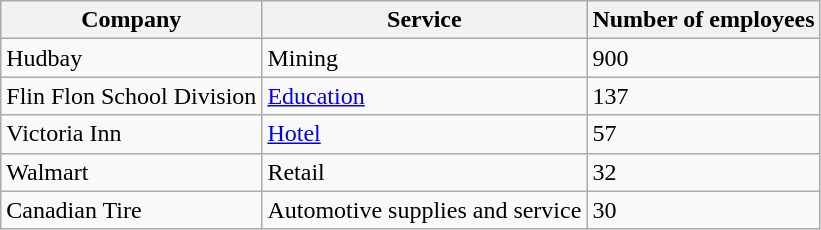<table class="wikitable">
<tr>
<th>Company</th>
<th>Service</th>
<th>Number of employees</th>
</tr>
<tr>
<td>Hudbay</td>
<td>Mining</td>
<td>900</td>
</tr>
<tr>
<td>Flin Flon School Division</td>
<td><a href='#'>Education</a></td>
<td>137</td>
</tr>
<tr>
<td>Victoria Inn</td>
<td><a href='#'>Hotel</a></td>
<td>57</td>
</tr>
<tr>
<td>Walmart</td>
<td>Retail</td>
<td>32</td>
</tr>
<tr>
<td>Canadian Tire</td>
<td>Automotive supplies and service</td>
<td>30</td>
</tr>
</table>
